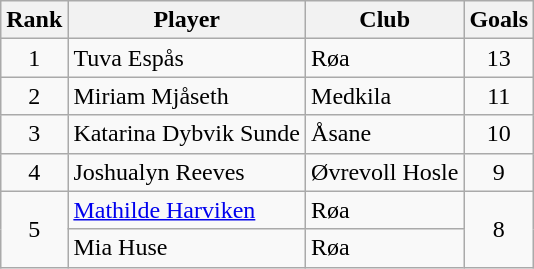<table class="wikitable" style="text-align:center">
<tr>
<th>Rank</th>
<th>Player</th>
<th>Club</th>
<th>Goals</th>
</tr>
<tr>
<td rowspan="1">1</td>
<td align="left"> Tuva Espås</td>
<td align="left">Røa</td>
<td rowspan="1">13</td>
</tr>
<tr>
<td rowspan="1">2</td>
<td align="left"> Miriam Mjåseth</td>
<td align="left">Medkila</td>
<td rowspan="1">11</td>
</tr>
<tr>
<td rowspan="1">3</td>
<td align="left"> Katarina Dybvik Sunde</td>
<td align="left">Åsane</td>
<td rowspan="1">10</td>
</tr>
<tr>
<td rowspan="1">4</td>
<td align="left"> Joshualyn Reeves</td>
<td align="left">Øvrevoll Hosle</td>
<td rowspan="1">9</td>
</tr>
<tr>
<td rowspan="2">5</td>
<td align="left"> <a href='#'>Mathilde Harviken</a></td>
<td align="left">Røa</td>
<td rowspan="2">8</td>
</tr>
<tr>
<td align="left"> Mia Huse</td>
<td align="left">Røa</td>
</tr>
</table>
